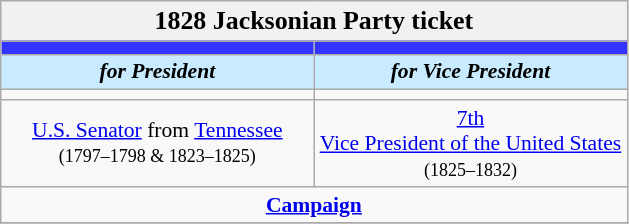<table class="wikitable" style="font-size:90%; text-align:center;">
<tr>
<td style="background:#f1f1f1;" colspan="30"><big><strong>1828 Jacksonian Party ticket</strong></big></td>
</tr>
<tr>
<th style="width:3em; font-size:135%; background:#3333FF; width:200px;"><a href='#'></a></th>
<th style="width:3em; font-size:135%; background:#3333FF; width:200px;"><a href='#'></a></th>
</tr>
<tr>
<td style="width:3em; font-size:100%; color:#000; background:#C8EBFF; width:200px;"><strong><em>for President</em></strong></td>
<td style="width:3em; font-size:100%; color:#000; background:#C8EBFF; width:200px;"><strong><em>for Vice President</em></strong></td>
</tr>
<tr>
<td></td>
<td></td>
</tr>
<tr>
<td><a href='#'>U.S. Senator</a> from <a href='#'>Tennessee</a><br><small>(1797–1798 & 1823–1825)</small></td>
<td><a href='#'>7th</a><br><a href='#'>Vice President of the United States</a><br><small>(1825–1832)</small></td>
</tr>
<tr>
<td colspan=2><strong><a href='#'>Campaign</a></strong></td>
</tr>
<tr>
</tr>
</table>
